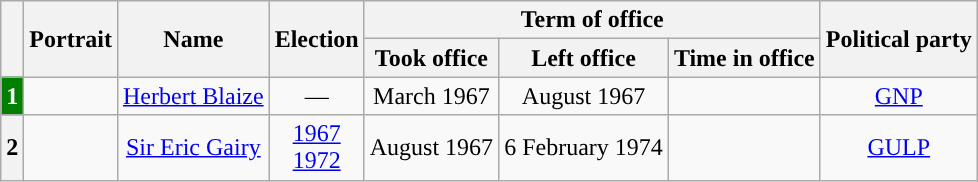<table class=wikitable style=text-align:center>
<tr>
<th rowspan="2"></th>
<th rowspan="2">Portrait</th>
<th rowspan="2">Name<br></th>
<th rowspan="2">Election</th>
<th colspan="3">Term of office</th>
<th rowspan="2">Political party</th>
</tr>
<tr>
<th>Took office</th>
<th>Left office</th>
<th>Time in office</th>
</tr>
<tr>
<th style="background:Green; color:white">1</th>
<td></td>
<td><a href='#'>Herbert Blaize</a><br></td>
<td>—</td>
<td>March 1967</td>
<td>August 1967</td>
<td></td>
<td><a href='#'>GNP</a></td>
</tr>
<tr>
<th style="background:">2</th>
<td></td>
<td><a href='#'>Sir Eric Gairy</a><br></td>
<td><a href='#'>1967</a><br><a href='#'>1972</a></td>
<td>August 1967</td>
<td>6 February 1974</td>
<td></td>
<td><a href='#'>GULP</a></td>
</tr>
</table>
